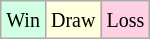<table class="wikitable">
<tr>
<td style="background-color: #d0ffe3;"><small>Win</small></td>
<td style="background-color: #ffffdd;"><small>Draw</small></td>
<td style="background-color: #ffd0e3;"><small>Loss</small></td>
</tr>
</table>
